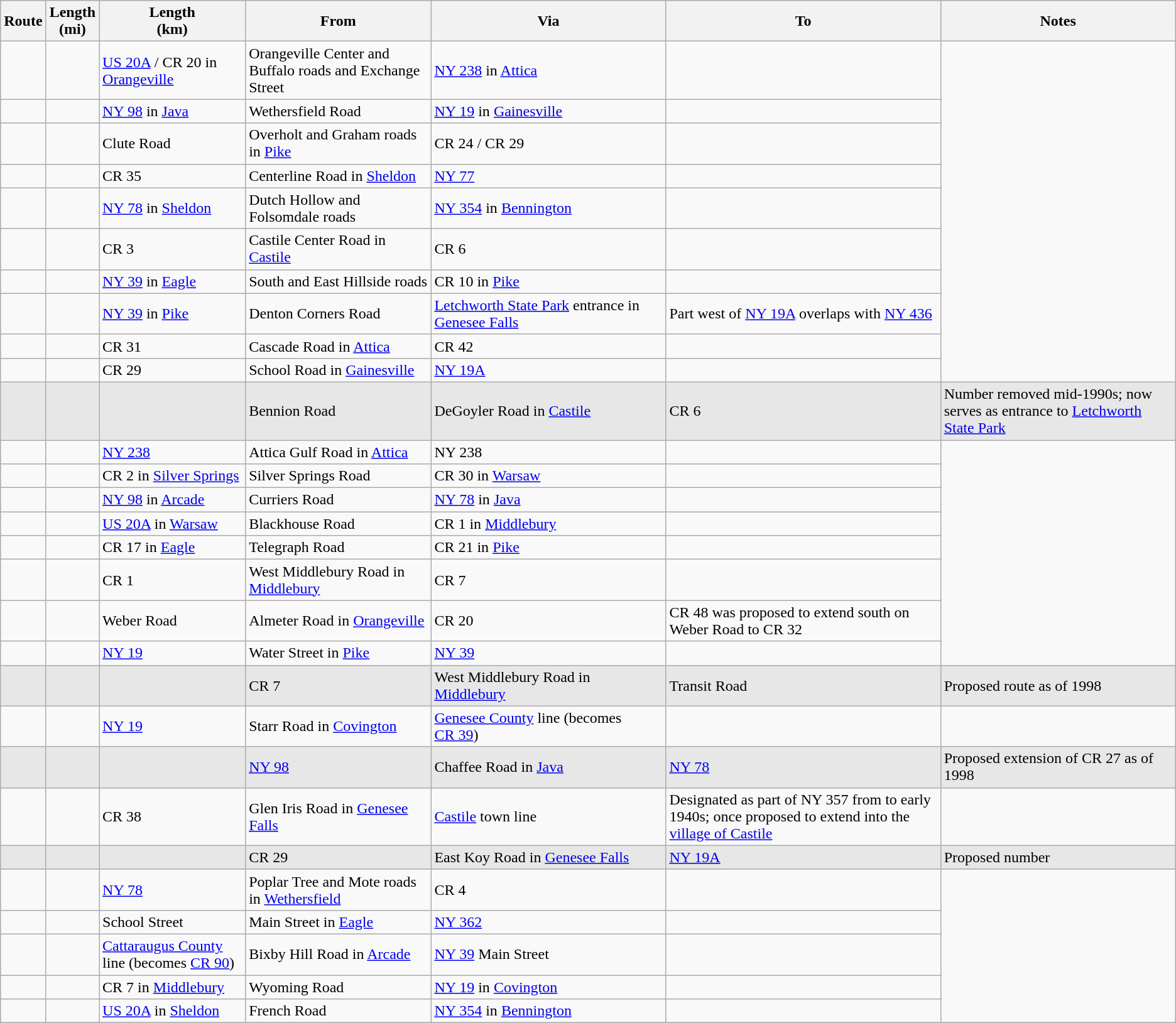<table class="wikitable sortable">
<tr>
<th>Route</th>
<th>Length<br>(mi)</th>
<th>Length<br>(km)</th>
<th class="unsortable">From</th>
<th class="unsortable" width="20%">Via</th>
<th class="unsortable">To</th>
<th class="unsortable" width="20%">Notes</th>
</tr>
<tr>
<td id="31"></td>
<td></td>
<td><a href='#'>US 20A</a> / CR 20 in <a href='#'>Orangeville</a></td>
<td>Orangeville Center and Buffalo roads and Exchange Street</td>
<td><a href='#'>NY&nbsp;238</a> in <a href='#'>Attica</a></td>
<td></td>
</tr>
<tr>
<td id="32"></td>
<td></td>
<td><a href='#'>NY&nbsp;98</a> in <a href='#'>Java</a></td>
<td>Wethersfield Road</td>
<td><a href='#'>NY&nbsp;19</a> in <a href='#'>Gainesville</a></td>
<td></td>
</tr>
<tr>
<td id="33"></td>
<td></td>
<td>Clute Road</td>
<td>Overholt and Graham roads in <a href='#'>Pike</a></td>
<td>CR 24 / CR 29</td>
<td></td>
</tr>
<tr>
<td id="34"></td>
<td></td>
<td>CR 35</td>
<td>Centerline Road in <a href='#'>Sheldon</a></td>
<td><a href='#'>NY&nbsp;77</a></td>
<td></td>
</tr>
<tr>
<td id="35"></td>
<td></td>
<td><a href='#'>NY&nbsp;78</a> in <a href='#'>Sheldon</a></td>
<td>Dutch Hollow and Folsomdale roads</td>
<td><a href='#'>NY&nbsp;354</a> in <a href='#'>Bennington</a></td>
<td></td>
</tr>
<tr>
<td id="36"></td>
<td></td>
<td>CR 3</td>
<td>Castile Center Road in <a href='#'>Castile</a></td>
<td>CR 6</td>
<td></td>
</tr>
<tr>
<td id="37"></td>
<td></td>
<td><a href='#'>NY&nbsp;39</a> in <a href='#'>Eagle</a></td>
<td>South and East Hillside roads</td>
<td>CR 10 in <a href='#'>Pike</a></td>
<td></td>
</tr>
<tr>
<td id="38"></td>
<td></td>
<td><a href='#'>NY&nbsp;39</a> in <a href='#'>Pike</a></td>
<td>Denton Corners Road</td>
<td><a href='#'>Letchworth State Park</a> entrance in <a href='#'>Genesee Falls</a></td>
<td>Part west of <a href='#'>NY&nbsp;19A</a> overlaps with <a href='#'>NY&nbsp;436</a></td>
</tr>
<tr>
<td id="39"></td>
<td></td>
<td>CR 31</td>
<td>Cascade Road in <a href='#'>Attica</a></td>
<td>CR 42</td>
<td></td>
</tr>
<tr>
<td id="40"></td>
<td></td>
<td>CR 29</td>
<td>School Road in <a href='#'>Gainesville</a></td>
<td><a href='#'>NY&nbsp;19A</a></td>
<td></td>
</tr>
<tr style="background-color:#e7e7e7">
<td id="41"></td>
<td></td>
<td></td>
<td>Bennion Road</td>
<td>DeGoyler Road in <a href='#'>Castile</a></td>
<td>CR 6</td>
<td>Number removed mid-1990s; now serves as entrance to <a href='#'>Letchworth State Park</a></td>
</tr>
<tr>
<td id="42"></td>
<td></td>
<td><a href='#'>NY&nbsp;238</a></td>
<td>Attica Gulf Road in <a href='#'>Attica</a></td>
<td>NY 238</td>
<td></td>
</tr>
<tr>
<td id="43"></td>
<td></td>
<td>CR 2 in <a href='#'>Silver Springs</a></td>
<td>Silver Springs Road</td>
<td>CR 30 in <a href='#'>Warsaw</a></td>
<td></td>
</tr>
<tr>
<td id="44"></td>
<td></td>
<td><a href='#'>NY&nbsp;98</a> in <a href='#'>Arcade</a></td>
<td>Curriers Road</td>
<td><a href='#'>NY&nbsp;78</a> in <a href='#'>Java</a></td>
<td></td>
</tr>
<tr>
<td id="45"></td>
<td></td>
<td><a href='#'>US 20A</a> in <a href='#'>Warsaw</a></td>
<td>Blackhouse Road</td>
<td>CR 1 in <a href='#'>Middlebury</a></td>
<td></td>
</tr>
<tr>
<td id="46"></td>
<td></td>
<td>CR 17 in <a href='#'>Eagle</a></td>
<td>Telegraph Road</td>
<td>CR 21 in <a href='#'>Pike</a></td>
<td></td>
</tr>
<tr>
<td id="47"></td>
<td></td>
<td>CR 1</td>
<td>West Middlebury Road in <a href='#'>Middlebury</a></td>
<td>CR 7</td>
<td></td>
</tr>
<tr>
<td id="48"></td>
<td></td>
<td>Weber Road</td>
<td>Almeter Road in <a href='#'>Orangeville</a></td>
<td>CR 20</td>
<td>CR 48 was proposed to extend south on Weber Road to CR 32</td>
</tr>
<tr>
<td id="50"></td>
<td></td>
<td><a href='#'>NY&nbsp;19</a></td>
<td>Water Street in <a href='#'>Pike</a></td>
<td><a href='#'>NY&nbsp;39</a></td>
<td></td>
</tr>
<tr style="background-color:#e7e7e7">
<td id="52"></td>
<td></td>
<td></td>
<td>CR 7</td>
<td>West Middlebury Road in <a href='#'>Middlebury</a></td>
<td>Transit Road</td>
<td>Proposed route as of 1998</td>
</tr>
<tr>
<td id="53"></td>
<td></td>
<td><a href='#'>NY&nbsp;19</a></td>
<td>Starr Road in <a href='#'>Covington</a></td>
<td><a href='#'>Genesee County</a> line (becomes <a href='#'>CR 39</a>)</td>
<td></td>
</tr>
<tr style="background-color:#e7e7e7">
<td id="54"></td>
<td></td>
<td></td>
<td><a href='#'>NY&nbsp;98</a></td>
<td>Chaffee Road in <a href='#'>Java</a></td>
<td><a href='#'>NY&nbsp;78</a></td>
<td>Proposed extension of CR 27 as of 1998</td>
</tr>
<tr>
<td id="55"></td>
<td></td>
<td>CR 38</td>
<td>Glen Iris Road in <a href='#'>Genesee Falls</a></td>
<td><a href='#'>Castile</a> town line</td>
<td>Designated as part of NY 357 from  to early 1940s; once proposed to extend into the <a href='#'>village of Castile</a></td>
</tr>
<tr style="background-color:#e7e7e7">
<td id="56"></td>
<td></td>
<td></td>
<td>CR 29</td>
<td>East Koy Road in <a href='#'>Genesee Falls</a></td>
<td><a href='#'>NY&nbsp;19A</a></td>
<td>Proposed number</td>
</tr>
<tr>
<td id="57"></td>
<td></td>
<td><a href='#'>NY&nbsp;78</a></td>
<td>Poplar Tree and Mote roads in <a href='#'>Wethersfield</a></td>
<td>CR 4</td>
<td></td>
</tr>
<tr>
<td id="58"></td>
<td></td>
<td>School Street</td>
<td>Main Street in <a href='#'>Eagle</a></td>
<td><a href='#'>NY&nbsp;362</a></td>
<td></td>
</tr>
<tr>
<td id="59"></td>
<td></td>
<td><a href='#'>Cattaraugus County</a> line (becomes <a href='#'>CR 90</a>)</td>
<td>Bixby Hill Road in <a href='#'>Arcade</a></td>
<td><a href='#'>NY&nbsp;39</a> Main Street</td>
<td></td>
</tr>
<tr>
<td id="60"></td>
<td></td>
<td>CR 7 in <a href='#'>Middlebury</a></td>
<td>Wyoming Road</td>
<td><a href='#'>NY&nbsp;19</a> in <a href='#'>Covington</a></td>
<td></td>
</tr>
<tr>
<td id="62"></td>
<td></td>
<td><a href='#'>US 20A</a> in <a href='#'>Sheldon</a></td>
<td>French Road</td>
<td><a href='#'>NY&nbsp;354</a> in <a href='#'>Bennington</a></td>
<td></td>
</tr>
</table>
